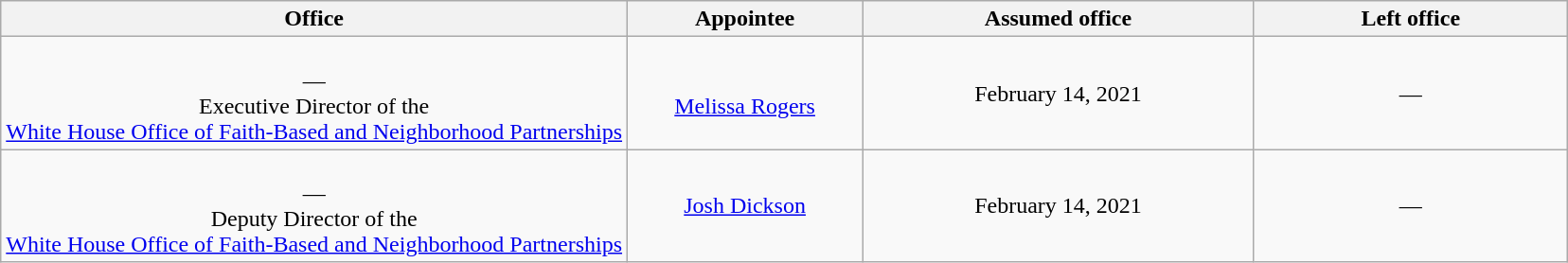<table class="wikitable sortable" style="text-align:center">
<tr>
<th style="width:40%;">Office</th>
<th style="width:15%;">Appointee</th>
<th style="width:25%;" data-sort-type="date">Assumed office</th>
<th style="width:20%;" data-sort-type="date">Left office</th>
</tr>
<tr>
<td><br>—<br>Executive Director of the<br><a href='#'>White House Office of Faith-Based and Neighborhood Partnerships</a></td>
<td><br><a href='#'>Melissa Rogers</a></td>
<td>February 14, 2021</td>
<td>—</td>
</tr>
<tr>
<td><br>—<br>Deputy Director of the<br><a href='#'>White House Office of Faith-Based and Neighborhood Partnerships</a></td>
<td><a href='#'>Josh Dickson</a></td>
<td>February 14, 2021</td>
<td>—</td>
</tr>
</table>
